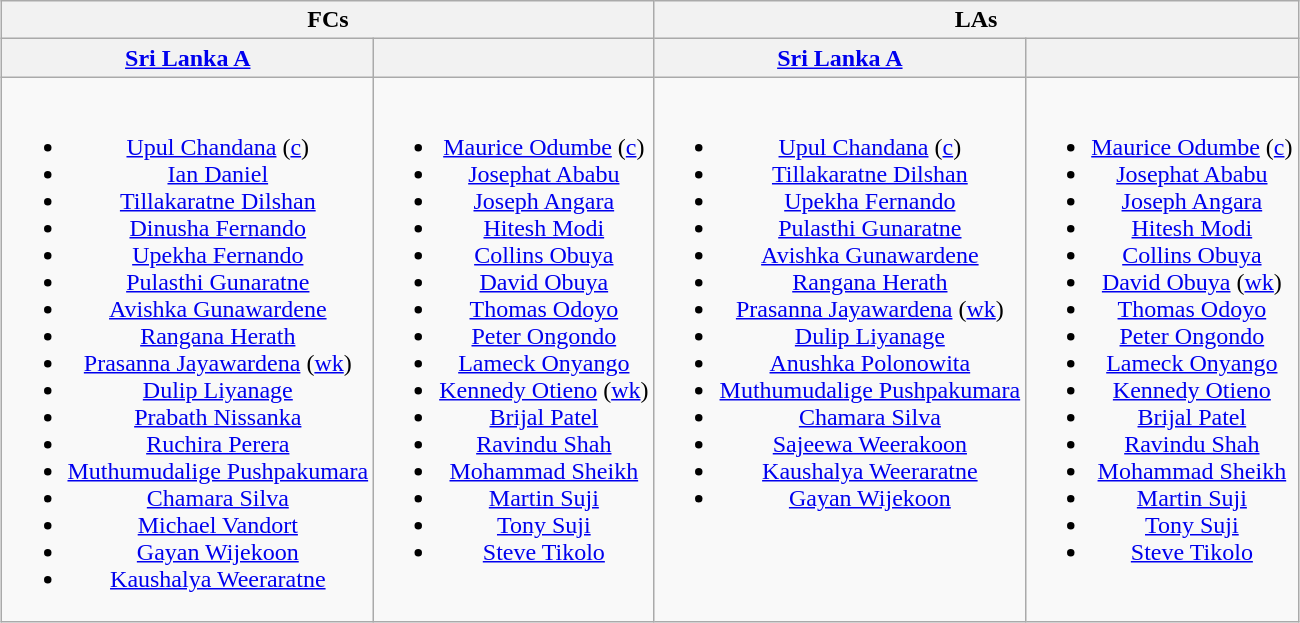<table class="wikitable" style="text-align:center; margin:auto">
<tr>
<th colspan=2>FCs</th>
<th colspan=2>LAs</th>
</tr>
<tr>
<th> <a href='#'>Sri Lanka A</a></th>
<th></th>
<th> <a href='#'>Sri Lanka A</a></th>
<th></th>
</tr>
<tr style="vertical-align:top">
<td><br><ul><li><a href='#'>Upul Chandana</a> (<a href='#'>c</a>)</li><li><a href='#'>Ian Daniel</a></li><li><a href='#'>Tillakaratne Dilshan</a></li><li><a href='#'>Dinusha Fernando</a></li><li><a href='#'>Upekha Fernando</a></li><li><a href='#'>Pulasthi Gunaratne</a></li><li><a href='#'>Avishka Gunawardene</a></li><li><a href='#'>Rangana Herath</a></li><li><a href='#'>Prasanna Jayawardena</a> (<a href='#'>wk</a>)</li><li><a href='#'>Dulip Liyanage</a></li><li><a href='#'>Prabath Nissanka</a></li><li><a href='#'>Ruchira Perera</a></li><li><a href='#'>Muthumudalige Pushpakumara</a></li><li><a href='#'>Chamara Silva</a></li><li><a href='#'>Michael Vandort</a></li><li><a href='#'>Gayan Wijekoon</a></li><li><a href='#'>Kaushalya Weeraratne</a></li></ul></td>
<td><br><ul><li><a href='#'>Maurice Odumbe</a> (<a href='#'>c</a>)</li><li><a href='#'>Josephat Ababu</a></li><li><a href='#'>Joseph Angara</a></li><li><a href='#'>Hitesh Modi</a></li><li><a href='#'>Collins Obuya</a></li><li><a href='#'>David Obuya</a></li><li><a href='#'>Thomas Odoyo</a></li><li><a href='#'>Peter Ongondo</a></li><li><a href='#'>Lameck Onyango</a></li><li><a href='#'>Kennedy Otieno</a> (<a href='#'>wk</a>)</li><li><a href='#'>Brijal Patel</a></li><li><a href='#'>Ravindu Shah</a></li><li><a href='#'>Mohammad Sheikh</a></li><li><a href='#'>Martin Suji</a></li><li><a href='#'>Tony Suji</a></li><li><a href='#'>Steve Tikolo</a></li></ul></td>
<td><br><ul><li><a href='#'>Upul Chandana</a> (<a href='#'>c</a>)</li><li><a href='#'>Tillakaratne Dilshan</a></li><li><a href='#'>Upekha Fernando</a></li><li><a href='#'>Pulasthi Gunaratne</a></li><li><a href='#'>Avishka Gunawardene</a></li><li><a href='#'>Rangana Herath</a></li><li><a href='#'>Prasanna Jayawardena</a> (<a href='#'>wk</a>)</li><li><a href='#'>Dulip Liyanage</a></li><li><a href='#'>Anushka Polonowita</a></li><li><a href='#'>Muthumudalige Pushpakumara</a></li><li><a href='#'>Chamara Silva</a></li><li><a href='#'>Sajeewa Weerakoon</a></li><li><a href='#'>Kaushalya Weeraratne</a></li><li><a href='#'>Gayan Wijekoon</a></li></ul></td>
<td><br><ul><li><a href='#'>Maurice Odumbe</a> (<a href='#'>c</a>)</li><li><a href='#'>Josephat Ababu</a></li><li><a href='#'>Joseph Angara</a></li><li><a href='#'>Hitesh Modi</a></li><li><a href='#'>Collins Obuya</a></li><li><a href='#'>David Obuya</a> (<a href='#'>wk</a>)</li><li><a href='#'>Thomas Odoyo</a></li><li><a href='#'>Peter Ongondo</a></li><li><a href='#'>Lameck Onyango</a></li><li><a href='#'>Kennedy Otieno</a></li><li><a href='#'>Brijal Patel</a></li><li><a href='#'>Ravindu Shah</a></li><li><a href='#'>Mohammad Sheikh</a></li><li><a href='#'>Martin Suji</a></li><li><a href='#'>Tony Suji</a></li><li><a href='#'>Steve Tikolo</a></li></ul></td>
</tr>
</table>
